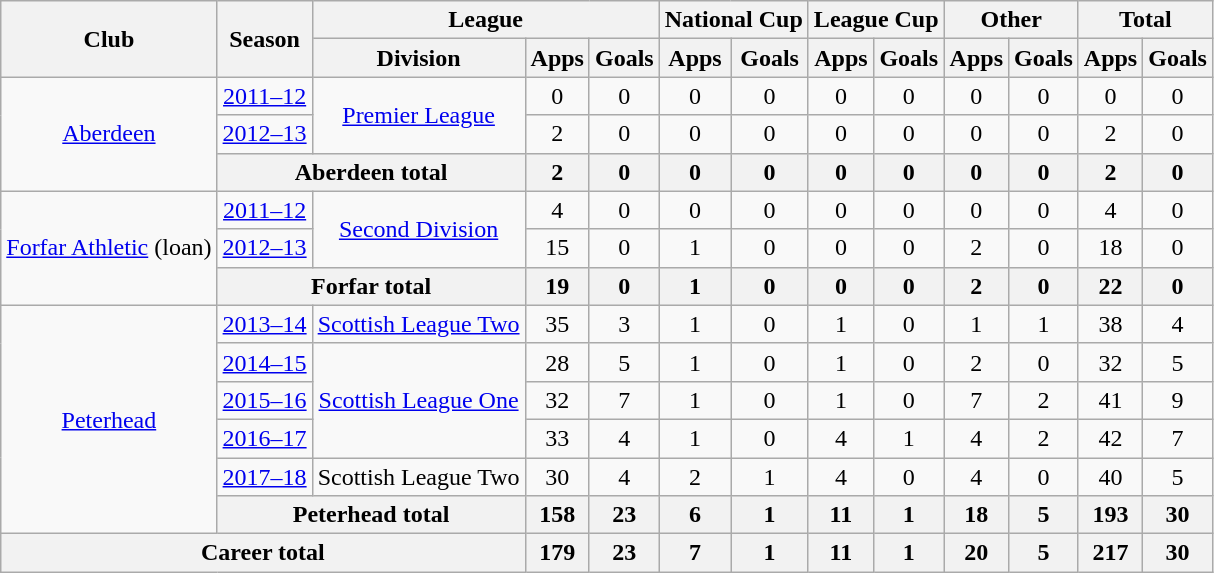<table class="wikitable" style="text-align:center">
<tr>
<th rowspan=2>Club</th>
<th rowspan=2>Season</th>
<th colspan=3>League</th>
<th colspan=2>National Cup</th>
<th colspan=2>League Cup</th>
<th colspan=2>Other</th>
<th colspan=2>Total</th>
</tr>
<tr>
<th>Division</th>
<th>Apps</th>
<th>Goals</th>
<th>Apps</th>
<th>Goals</th>
<th>Apps</th>
<th>Goals</th>
<th>Apps</th>
<th>Goals</th>
<th>Apps</th>
<th>Goals</th>
</tr>
<tr>
<td rowspan=3><a href='#'>Aberdeen</a></td>
<td><a href='#'>2011–12</a></td>
<td rowspan="2"><a href='#'>Premier League</a></td>
<td>0</td>
<td>0</td>
<td>0</td>
<td>0</td>
<td>0</td>
<td>0</td>
<td>0</td>
<td>0</td>
<td>0</td>
<td>0</td>
</tr>
<tr>
<td><a href='#'>2012–13</a></td>
<td>2</td>
<td>0</td>
<td>0</td>
<td>0</td>
<td>0</td>
<td>0</td>
<td>0</td>
<td>0</td>
<td>2</td>
<td>0</td>
</tr>
<tr>
<th colspan="2">Aberdeen total</th>
<th>2</th>
<th>0</th>
<th>0</th>
<th>0</th>
<th>0</th>
<th>0</th>
<th>0</th>
<th>0</th>
<th>2</th>
<th>0</th>
</tr>
<tr>
<td rowspan="3"><a href='#'>Forfar Athletic</a> (loan)</td>
<td><a href='#'>2011–12</a></td>
<td rowspan="2"><a href='#'>Second Division</a></td>
<td>4</td>
<td>0</td>
<td>0</td>
<td>0</td>
<td>0</td>
<td>0</td>
<td>0</td>
<td>0</td>
<td>4</td>
<td>0</td>
</tr>
<tr>
<td><a href='#'>2012–13</a></td>
<td>15</td>
<td>0</td>
<td>1</td>
<td>0</td>
<td>0</td>
<td>0</td>
<td>2</td>
<td>0</td>
<td>18</td>
<td>0</td>
</tr>
<tr>
<th colspan="2">Forfar total</th>
<th>19</th>
<th>0</th>
<th>1</th>
<th>0</th>
<th>0</th>
<th>0</th>
<th>2</th>
<th>0</th>
<th>22</th>
<th>0</th>
</tr>
<tr>
<td rowspan="6"><a href='#'>Peterhead</a></td>
<td><a href='#'>2013–14</a></td>
<td><a href='#'>Scottish League Two</a></td>
<td>35</td>
<td>3</td>
<td>1</td>
<td>0</td>
<td>1</td>
<td>0</td>
<td>1</td>
<td>1</td>
<td>38</td>
<td>4</td>
</tr>
<tr>
<td><a href='#'>2014–15</a></td>
<td rowspan="3"><a href='#'>Scottish League One</a></td>
<td>28</td>
<td>5</td>
<td>1</td>
<td>0</td>
<td>1</td>
<td>0</td>
<td>2</td>
<td>0</td>
<td>32</td>
<td>5</td>
</tr>
<tr>
<td><a href='#'>2015–16</a></td>
<td>32</td>
<td>7</td>
<td>1</td>
<td>0</td>
<td>1</td>
<td>0</td>
<td>7</td>
<td>2</td>
<td>41</td>
<td>9</td>
</tr>
<tr>
<td><a href='#'>2016–17</a></td>
<td>33</td>
<td>4</td>
<td>1</td>
<td>0</td>
<td>4</td>
<td>1</td>
<td>4</td>
<td>2</td>
<td>42</td>
<td>7</td>
</tr>
<tr>
<td><a href='#'>2017–18</a></td>
<td>Scottish League Two</td>
<td>30</td>
<td>4</td>
<td>2</td>
<td>1</td>
<td>4</td>
<td>0</td>
<td>4</td>
<td>0</td>
<td>40</td>
<td>5</td>
</tr>
<tr>
<th colspan="2">Peterhead total</th>
<th>158</th>
<th>23</th>
<th>6</th>
<th>1</th>
<th>11</th>
<th>1</th>
<th>18</th>
<th>5</th>
<th>193</th>
<th>30</th>
</tr>
<tr>
<th colspan="3">Career total</th>
<th>179</th>
<th>23</th>
<th>7</th>
<th>1</th>
<th>11</th>
<th>1</th>
<th>20</th>
<th>5</th>
<th>217</th>
<th>30</th>
</tr>
</table>
